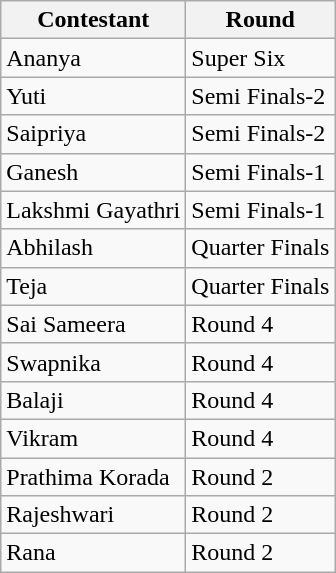<table class="wikitable">
<tr>
<th>Contestant</th>
<th>Round</th>
</tr>
<tr>
<td>Ananya</td>
<td>Super Six</td>
</tr>
<tr>
<td>Yuti</td>
<td>Semi Finals-2</td>
</tr>
<tr>
<td>Saipriya</td>
<td>Semi Finals-2</td>
</tr>
<tr>
<td>Ganesh</td>
<td>Semi Finals-1</td>
</tr>
<tr>
<td>Lakshmi Gayathri</td>
<td>Semi Finals-1</td>
</tr>
<tr>
<td>Abhilash</td>
<td>Quarter Finals</td>
</tr>
<tr>
<td>Teja</td>
<td>Quarter Finals</td>
</tr>
<tr>
<td>Sai Sameera</td>
<td>Round 4</td>
</tr>
<tr>
<td>Swapnika</td>
<td>Round 4</td>
</tr>
<tr>
<td>Balaji</td>
<td>Round 4</td>
</tr>
<tr>
<td>Vikram</td>
<td>Round 4</td>
</tr>
<tr>
<td>Prathima Korada</td>
<td>Round 2</td>
</tr>
<tr>
<td>Rajeshwari</td>
<td>Round 2</td>
</tr>
<tr>
<td>Rana</td>
<td>Round 2</td>
</tr>
</table>
